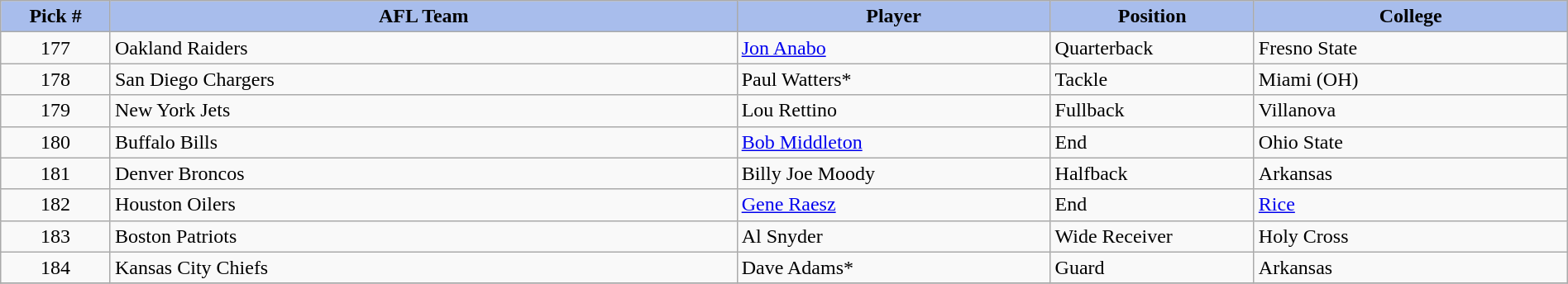<table class="wikitable sortable sortable" style="width: 100%">
<tr>
<th style="background:#A8BDEC;" width=7%>Pick #</th>
<th width=40% style="background:#A8BDEC;">AFL Team</th>
<th width=20% style="background:#A8BDEC;">Player</th>
<th width=13% style="background:#A8BDEC;">Position</th>
<th style="background:#A8BDEC;">College</th>
</tr>
<tr>
<td align=center>177</td>
<td>Oakland Raiders</td>
<td><a href='#'>Jon Anabo</a></td>
<td>Quarterback</td>
<td>Fresno State</td>
</tr>
<tr>
<td align=center>178</td>
<td>San Diego Chargers</td>
<td>Paul Watters*</td>
<td>Tackle</td>
<td>Miami (OH)</td>
</tr>
<tr>
<td align=center>179</td>
<td>New York Jets</td>
<td>Lou Rettino</td>
<td>Fullback</td>
<td>Villanova</td>
</tr>
<tr>
<td align=center>180</td>
<td>Buffalo Bills</td>
<td><a href='#'>Bob Middleton</a></td>
<td>End</td>
<td>Ohio State</td>
</tr>
<tr>
<td align=center>181</td>
<td>Denver Broncos</td>
<td>Billy Joe Moody</td>
<td>Halfback</td>
<td>Arkansas</td>
</tr>
<tr>
<td align=center>182</td>
<td>Houston Oilers</td>
<td><a href='#'>Gene Raesz</a></td>
<td>End</td>
<td><a href='#'>Rice</a></td>
</tr>
<tr>
<td align=center>183</td>
<td>Boston Patriots</td>
<td>Al Snyder</td>
<td>Wide Receiver</td>
<td>Holy Cross</td>
</tr>
<tr>
<td align=center>184</td>
<td>Kansas City Chiefs</td>
<td>Dave Adams*</td>
<td>Guard</td>
<td>Arkansas</td>
</tr>
<tr>
</tr>
</table>
